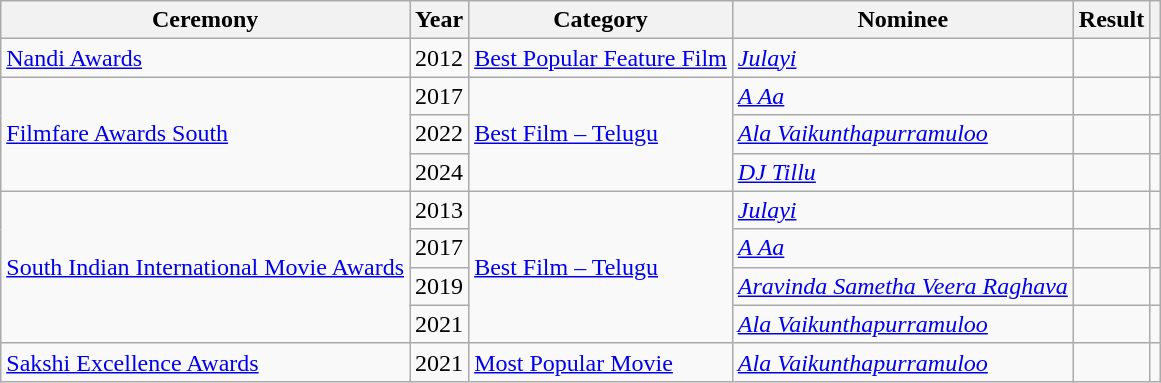<table class="wikitable sortable">
<tr>
<th scope="col">Ceremony</th>
<th scope="col">Year</th>
<th scope="col">Category</th>
<th scope="col">Nominee</th>
<th scope="col">Result</th>
<th class="unsortable" scope="col"></th>
</tr>
<tr>
<td><a href='#'>Nandi Awards</a></td>
<td>2012</td>
<td><a href='#'>Best Popular Feature Film</a></td>
<td><em><a href='#'>Julayi</a></em></td>
<td></td>
<td></td>
</tr>
<tr>
<td rowspan="3"><a href='#'>Filmfare Awards South</a></td>
<td>2017</td>
<td rowspan="3"><a href='#'>Best Film – Telugu</a></td>
<td><em><a href='#'>A Aa</a></em></td>
<td></td>
<td></td>
</tr>
<tr>
<td>2022</td>
<td><em><a href='#'>Ala Vaikunthapurramuloo</a></em></td>
<td></td>
<td></td>
</tr>
<tr>
<td>2024</td>
<td><em><a href='#'>DJ Tillu</a></em></td>
<td></td>
<td></td>
</tr>
<tr>
<td rowspan="4"><a href='#'>South Indian International Movie Awards</a></td>
<td>2013</td>
<td rowspan="4"><a href='#'>Best Film – Telugu</a></td>
<td><em><a href='#'>Julayi</a></em></td>
<td></td>
<td></td>
</tr>
<tr>
<td>2017</td>
<td><em><a href='#'>A Aa</a></em></td>
<td></td>
<td></td>
</tr>
<tr>
<td>2019</td>
<td><em><a href='#'>Aravinda Sametha Veera Raghava</a></em></td>
<td></td>
<td></td>
</tr>
<tr>
<td>2021</td>
<td><em><a href='#'>Ala Vaikunthapurramuloo</a></em></td>
<td></td>
<td></td>
</tr>
<tr>
<td><a href='#'>Sakshi Excellence Awards</a></td>
<td>2021</td>
<td><a href='#'>Most Popular Movie</a></td>
<td><em><a href='#'>Ala Vaikunthapurramuloo</a></em></td>
<td></td>
<td></td>
</tr>
</table>
